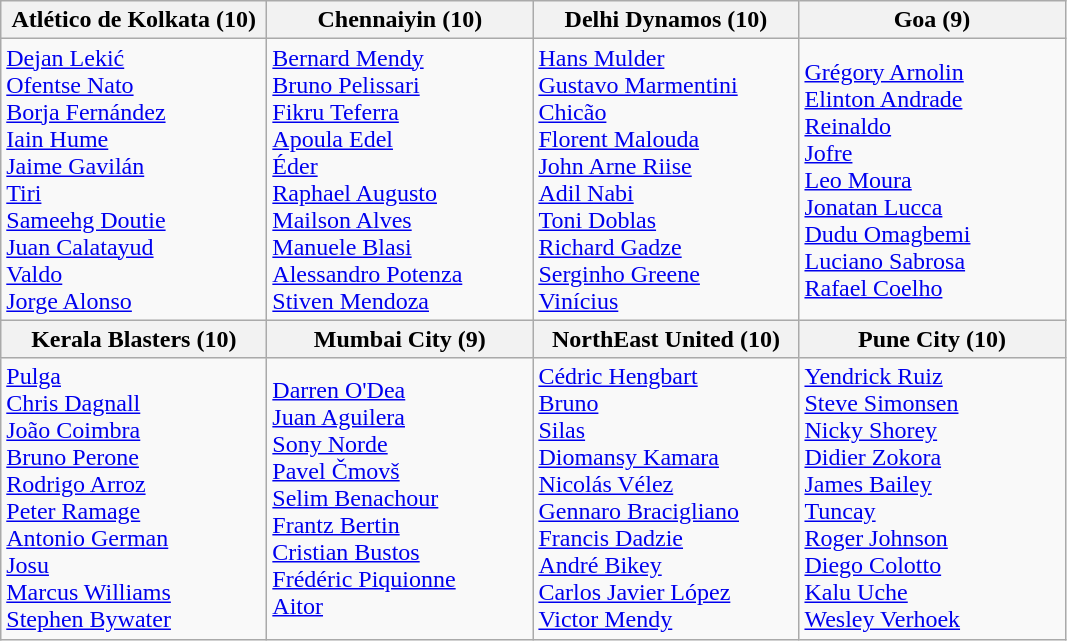<table class="wikitable">
<tr>
<th style="width:170px;">Atlético de Kolkata (10)</th>
<th style="width:170px;">Chennaiyin (10)</th>
<th style="width:170px;">Delhi Dynamos (10)</th>
<th style="width:170px;">Goa (9)</th>
</tr>
<tr>
<td> <a href='#'>Dejan Lekić</a><br> <a href='#'>Ofentse Nato</a><br> <a href='#'>Borja Fernández</a><br> <a href='#'>Iain Hume</a><br> <a href='#'>Jaime Gavilán</a><br> <a href='#'>Tiri</a><br> <a href='#'>Sameehg Doutie</a><br> <a href='#'>Juan Calatayud</a><br> <a href='#'>Valdo</a><br> <a href='#'>Jorge Alonso</a></td>
<td> <a href='#'>Bernard Mendy</a><br> <a href='#'>Bruno Pelissari</a><br> <a href='#'>Fikru Teferra</a><br> <a href='#'>Apoula Edel</a><br> <a href='#'>Éder</a><br> <a href='#'>Raphael Augusto</a><br> <a href='#'>Mailson Alves</a><br> <a href='#'>Manuele Blasi</a><br> <a href='#'>Alessandro Potenza</a><br> <a href='#'>Stiven Mendoza</a></td>
<td> <a href='#'>Hans Mulder</a><br> <a href='#'>Gustavo Marmentini</a><br> <a href='#'>Chicão</a><br> <a href='#'>Florent Malouda</a><br> <a href='#'>John Arne Riise</a><br> <a href='#'>Adil Nabi</a><br> <a href='#'>Toni Doblas</a><br> <a href='#'>Richard Gadze</a><br> <a href='#'>Serginho Greene</a><br> <a href='#'>Vinícius</a></td>
<td> <a href='#'>Grégory Arnolin</a><br> <a href='#'>Elinton Andrade</a><br> <a href='#'>Reinaldo</a><br> <a href='#'>Jofre</a><br> <a href='#'>Leo Moura</a><br> <a href='#'>Jonatan Lucca</a><br> <a href='#'>Dudu Omagbemi</a><br> <a href='#'>Luciano Sabrosa</a><br> <a href='#'>Rafael Coelho</a></td>
</tr>
<tr>
<th style="width:170px;">Kerala Blasters (10)</th>
<th style="width:170px;">Mumbai City (9)</th>
<th style="width:170px;">NorthEast United (10)</th>
<th style="width:170px;">Pune City (10)</th>
</tr>
<tr>
<td> <a href='#'>Pulga</a><br> <a href='#'>Chris Dagnall</a><br> <a href='#'>João Coimbra</a><br> <a href='#'>Bruno Perone</a><br> <a href='#'>Rodrigo Arroz</a><br> <a href='#'>Peter Ramage</a><br> <a href='#'>Antonio German</a><br> <a href='#'>Josu</a><br> <a href='#'>Marcus Williams</a><br> <a href='#'>Stephen Bywater</a></td>
<td> <a href='#'>Darren O'Dea</a><br> <a href='#'>Juan Aguilera</a><br> <a href='#'>Sony Norde</a><br> <a href='#'>Pavel Čmovš</a><br> <a href='#'>Selim Benachour</a><br> <a href='#'>Frantz Bertin</a><br> <a href='#'>Cristian Bustos</a><br> <a href='#'>Frédéric Piquionne</a><br> <a href='#'>Aitor</a></td>
<td> <a href='#'>Cédric Hengbart</a><br> <a href='#'>Bruno</a><br> <a href='#'>Silas</a><br> <a href='#'>Diomansy Kamara</a><br> <a href='#'>Nicolás Vélez</a><br> <a href='#'>Gennaro Bracigliano</a><br> <a href='#'>Francis Dadzie</a><br> <a href='#'>André Bikey</a><br> <a href='#'>Carlos Javier López</a><br> <a href='#'>Victor Mendy</a></td>
<td> <a href='#'>Yendrick Ruiz</a><br> <a href='#'>Steve Simonsen</a><br> <a href='#'>Nicky Shorey</a><br> <a href='#'>Didier Zokora</a><br> <a href='#'>James Bailey</a><br> <a href='#'>Tuncay</a><br> <a href='#'>Roger Johnson</a><br> <a href='#'>Diego Colotto</a><br> <a href='#'>Kalu Uche</a><br> <a href='#'>Wesley Verhoek</a></td>
</tr>
</table>
